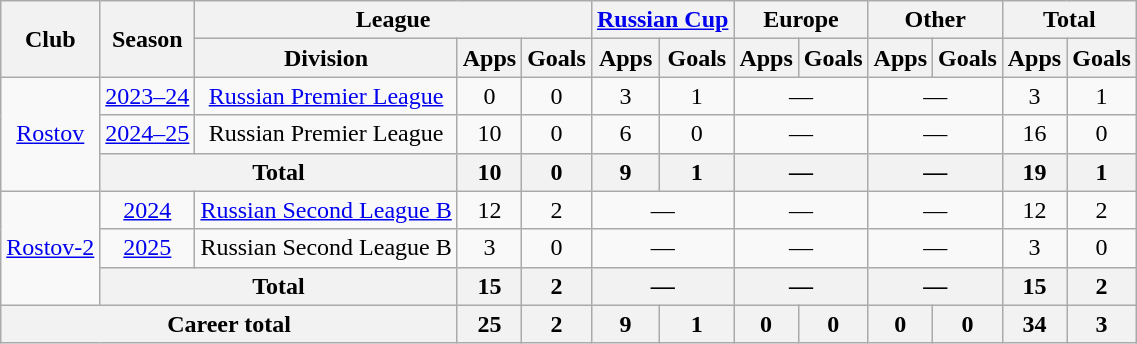<table class="wikitable" style="text-align: center;">
<tr>
<th rowspan="2">Club</th>
<th rowspan="2">Season</th>
<th colspan="3">League</th>
<th colspan="2"><a href='#'>Russian Cup</a></th>
<th colspan="2">Europe</th>
<th colspan="2">Other</th>
<th colspan="2">Total</th>
</tr>
<tr>
<th>Division</th>
<th>Apps</th>
<th>Goals</th>
<th>Apps</th>
<th>Goals</th>
<th>Apps</th>
<th>Goals</th>
<th>Apps</th>
<th>Goals</th>
<th>Apps</th>
<th>Goals</th>
</tr>
<tr>
<td rowspan="3"><a href='#'>Rostov</a></td>
<td><a href='#'>2023–24</a></td>
<td><a href='#'>Russian Premier League</a></td>
<td>0</td>
<td>0</td>
<td>3</td>
<td>1</td>
<td colspan="2">—</td>
<td colspan="2">—</td>
<td>3</td>
<td>1</td>
</tr>
<tr>
<td><a href='#'>2024–25</a></td>
<td>Russian Premier League</td>
<td>10</td>
<td>0</td>
<td>6</td>
<td>0</td>
<td colspan="2">—</td>
<td colspan="2">—</td>
<td>16</td>
<td>0</td>
</tr>
<tr>
<th colspan="2">Total</th>
<th>10</th>
<th>0</th>
<th>9</th>
<th>1</th>
<th colspan="2">—</th>
<th colspan="2">—</th>
<th>19</th>
<th>1</th>
</tr>
<tr>
<td rowspan="3"><a href='#'>Rostov-2</a></td>
<td><a href='#'>2024</a></td>
<td><a href='#'>Russian Second League B</a></td>
<td>12</td>
<td>2</td>
<td colspan="2">—</td>
<td colspan="2">—</td>
<td colspan="2">—</td>
<td>12</td>
<td>2</td>
</tr>
<tr>
<td><a href='#'>2025</a></td>
<td>Russian Second League B</td>
<td>3</td>
<td>0</td>
<td colspan="2">—</td>
<td colspan="2">—</td>
<td colspan="2">—</td>
<td>3</td>
<td>0</td>
</tr>
<tr>
<th colspan="2">Total</th>
<th>15</th>
<th>2</th>
<th colspan="2">—</th>
<th colspan="2">—</th>
<th colspan="2">—</th>
<th>15</th>
<th>2</th>
</tr>
<tr>
<th colspan="3">Career total</th>
<th>25</th>
<th>2</th>
<th>9</th>
<th>1</th>
<th>0</th>
<th>0</th>
<th>0</th>
<th>0</th>
<th>34</th>
<th>3</th>
</tr>
</table>
